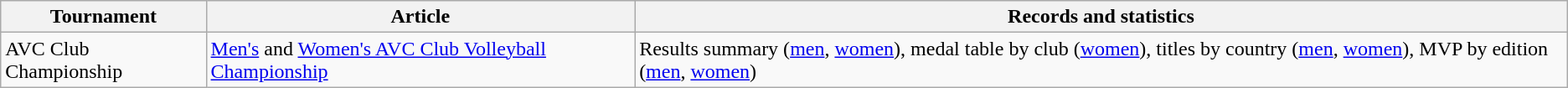<table class="wikitable">
<tr>
<th>Tournament</th>
<th>Article</th>
<th>Records and statistics</th>
</tr>
<tr>
<td>AVC Club Championship</td>
<td><a href='#'>Men's</a> and <a href='#'>Women's AVC Club Volleyball Championship</a></td>
<td>Results summary (<a href='#'>men</a>, <a href='#'>women</a>), medal table by club (<a href='#'>women</a>), titles by country (<a href='#'>men</a>, <a href='#'>women</a>), MVP by edition (<a href='#'>men</a>, <a href='#'>women</a>)</td>
</tr>
</table>
